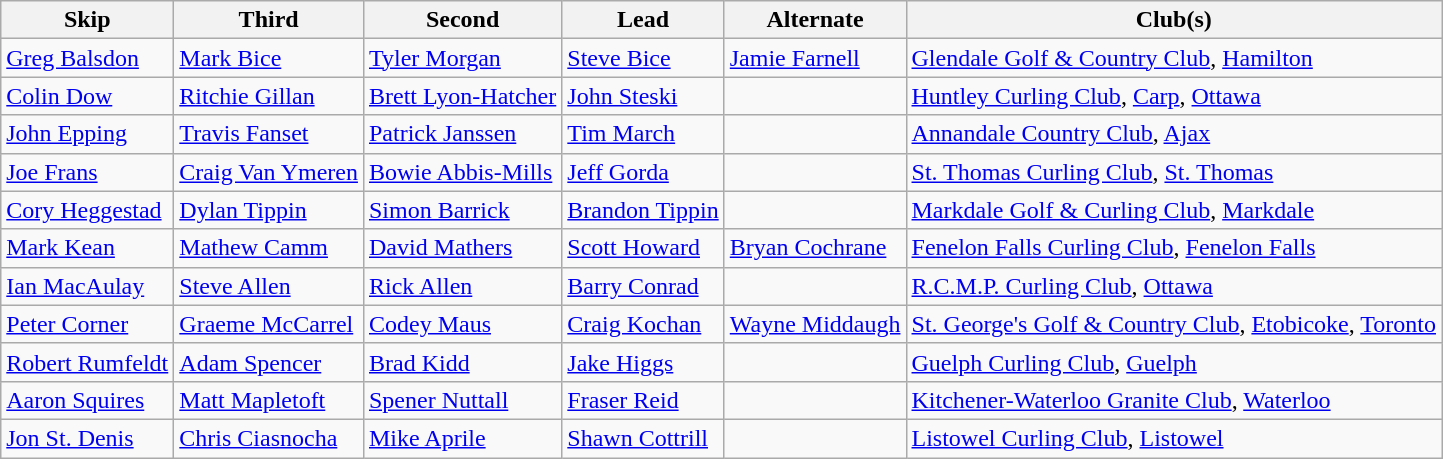<table class="wikitable">
<tr>
<th>Skip</th>
<th>Third</th>
<th>Second</th>
<th>Lead</th>
<th>Alternate</th>
<th>Club(s)</th>
</tr>
<tr>
<td><a href='#'>Greg Balsdon</a></td>
<td><a href='#'>Mark Bice</a></td>
<td><a href='#'>Tyler Morgan</a></td>
<td><a href='#'>Steve Bice</a></td>
<td><a href='#'>Jamie Farnell</a></td>
<td><a href='#'>Glendale Golf & Country Club</a>, <a href='#'>Hamilton</a></td>
</tr>
<tr>
<td><a href='#'>Colin Dow</a></td>
<td><a href='#'>Ritchie Gillan</a></td>
<td><a href='#'>Brett Lyon-Hatcher</a></td>
<td><a href='#'>John Steski</a></td>
<td></td>
<td><a href='#'>Huntley Curling Club</a>, <a href='#'>Carp</a>, <a href='#'>Ottawa</a></td>
</tr>
<tr>
<td><a href='#'>John Epping</a></td>
<td><a href='#'>Travis Fanset</a></td>
<td><a href='#'>Patrick Janssen</a></td>
<td><a href='#'>Tim March</a></td>
<td></td>
<td><a href='#'>Annandale Country Club</a>, <a href='#'>Ajax</a></td>
</tr>
<tr>
<td><a href='#'>Joe Frans</a></td>
<td><a href='#'>Craig Van Ymeren</a></td>
<td><a href='#'>Bowie Abbis-Mills</a></td>
<td><a href='#'>Jeff Gorda</a></td>
<td></td>
<td><a href='#'>St. Thomas Curling Club</a>, <a href='#'>St. Thomas</a></td>
</tr>
<tr>
<td><a href='#'>Cory Heggestad</a></td>
<td><a href='#'>Dylan Tippin</a></td>
<td><a href='#'>Simon Barrick</a></td>
<td><a href='#'>Brandon Tippin</a></td>
<td></td>
<td><a href='#'>Markdale Golf & Curling Club</a>, <a href='#'>Markdale</a></td>
</tr>
<tr>
<td><a href='#'>Mark Kean</a></td>
<td><a href='#'>Mathew Camm</a></td>
<td><a href='#'>David Mathers</a></td>
<td><a href='#'>Scott Howard</a></td>
<td><a href='#'>Bryan Cochrane</a></td>
<td><a href='#'>Fenelon Falls Curling Club</a>, <a href='#'>Fenelon Falls</a></td>
</tr>
<tr>
<td><a href='#'>Ian MacAulay</a></td>
<td><a href='#'>Steve Allen</a></td>
<td><a href='#'>Rick Allen</a></td>
<td><a href='#'>Barry Conrad</a></td>
<td></td>
<td><a href='#'>R.C.M.P. Curling Club</a>, <a href='#'>Ottawa</a></td>
</tr>
<tr>
<td><a href='#'>Peter Corner</a></td>
<td><a href='#'>Graeme McCarrel</a></td>
<td><a href='#'>Codey Maus</a></td>
<td><a href='#'>Craig Kochan</a></td>
<td><a href='#'>Wayne Middaugh</a></td>
<td><a href='#'>St. George's Golf & Country Club</a>, <a href='#'>Etobicoke</a>, <a href='#'>Toronto</a></td>
</tr>
<tr>
<td><a href='#'>Robert Rumfeldt</a></td>
<td><a href='#'>Adam Spencer</a></td>
<td><a href='#'>Brad Kidd</a></td>
<td><a href='#'>Jake Higgs</a></td>
<td></td>
<td><a href='#'>Guelph Curling Club</a>, <a href='#'>Guelph</a></td>
</tr>
<tr>
<td><a href='#'>Aaron Squires</a></td>
<td><a href='#'>Matt Mapletoft</a></td>
<td><a href='#'>Spener Nuttall</a></td>
<td><a href='#'>Fraser Reid</a></td>
<td></td>
<td><a href='#'>Kitchener-Waterloo Granite Club</a>, <a href='#'>Waterloo</a></td>
</tr>
<tr>
<td><a href='#'>Jon St. Denis</a></td>
<td><a href='#'>Chris Ciasnocha</a></td>
<td><a href='#'>Mike Aprile</a></td>
<td><a href='#'>Shawn Cottrill</a></td>
<td></td>
<td><a href='#'>Listowel Curling Club</a>, <a href='#'>Listowel</a></td>
</tr>
</table>
